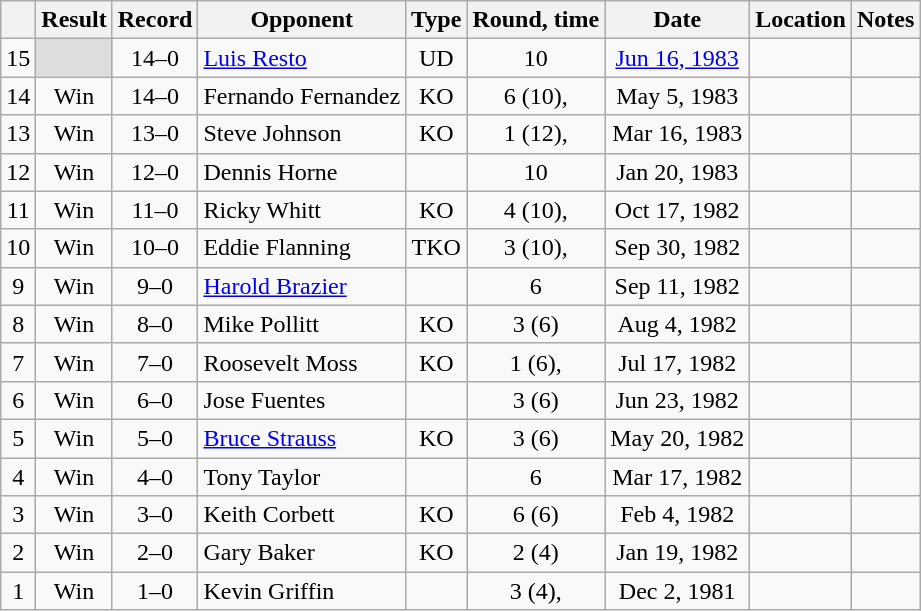<table class="wikitable" style="text-align:center">
<tr>
<th></th>
<th>Result</th>
<th>Record</th>
<th>Opponent</th>
<th>Type</th>
<th>Round, time</th>
<th>Date</th>
<th>Location</th>
<th>Notes</th>
</tr>
<tr>
<td>15</td>
<td style="background:#DDD"></td>
<td>14–0 </td>
<td style="text-align:left;"><a href='#'>Luis Resto</a></td>
<td>UD</td>
<td>10</td>
<td><a href='#'>Jun 16, 1983</a></td>
<td style="text-align:left;"></td>
<td style="text-align:left;"></td>
</tr>
<tr>
<td>14</td>
<td>Win</td>
<td>14–0</td>
<td style="text-align:left;">Fernando Fernandez</td>
<td>KO</td>
<td>6 (10), </td>
<td>May 5, 1983</td>
<td style="text-align:left;"></td>
<td></td>
</tr>
<tr>
<td>13</td>
<td>Win</td>
<td>13–0</td>
<td style="text-align:left;">Steve Johnson</td>
<td>KO</td>
<td>1 (12), </td>
<td>Mar 16, 1983</td>
<td style="text-align:left;"></td>
<td style="text-align:left;"></td>
</tr>
<tr>
<td>12</td>
<td>Win</td>
<td>12–0</td>
<td style="text-align:left;">Dennis Horne</td>
<td></td>
<td>10</td>
<td>Jan 20, 1983</td>
<td style="text-align:left;"></td>
<td></td>
</tr>
<tr>
<td>11</td>
<td>Win</td>
<td>11–0</td>
<td style="text-align:left;">Ricky Whitt</td>
<td>KO</td>
<td>4 (10), </td>
<td>Oct 17, 1982</td>
<td style="text-align:left;"></td>
<td></td>
</tr>
<tr>
<td>10</td>
<td>Win</td>
<td>10–0</td>
<td style="text-align:left;">Eddie Flanning</td>
<td>TKO</td>
<td>3 (10), </td>
<td>Sep 30, 1982</td>
<td style="text-align:left;"></td>
<td></td>
</tr>
<tr>
<td>9</td>
<td>Win</td>
<td>9–0</td>
<td style="text-align:left;"><a href='#'>Harold Brazier</a></td>
<td></td>
<td>6</td>
<td>Sep 11, 1982</td>
<td style="text-align:left;"></td>
<td></td>
</tr>
<tr>
<td>8</td>
<td>Win</td>
<td>8–0</td>
<td style="text-align:left;">Mike Pollitt</td>
<td>KO</td>
<td>3 (6)</td>
<td>Aug 4, 1982</td>
<td style="text-align:left;"></td>
<td></td>
</tr>
<tr>
<td>7</td>
<td>Win</td>
<td>7–0</td>
<td style="text-align:left;">Roosevelt Moss</td>
<td>KO</td>
<td>1 (6), </td>
<td>Jul 17, 1982</td>
<td style="text-align:left;"></td>
<td></td>
</tr>
<tr>
<td>6</td>
<td>Win</td>
<td>6–0</td>
<td style="text-align:left;">Jose Fuentes</td>
<td></td>
<td>3 (6)</td>
<td>Jun 23, 1982</td>
<td style="text-align:left;"></td>
<td></td>
</tr>
<tr>
<td>5</td>
<td>Win</td>
<td>5–0</td>
<td style="text-align:left;"><a href='#'>Bruce Strauss</a></td>
<td>KO</td>
<td>3 (6)</td>
<td>May 20, 1982</td>
<td style="text-align:left;"></td>
<td></td>
</tr>
<tr>
<td>4</td>
<td>Win</td>
<td>4–0</td>
<td style="text-align:left;">Tony Taylor</td>
<td></td>
<td>6</td>
<td>Mar 17, 1982</td>
<td style="text-align:left;"></td>
<td></td>
</tr>
<tr>
<td>3</td>
<td>Win</td>
<td>3–0</td>
<td style="text-align:left;">Keith Corbett</td>
<td>KO</td>
<td>6 (6)</td>
<td>Feb 4, 1982</td>
<td style="text-align:left;"></td>
<td></td>
</tr>
<tr>
<td>2</td>
<td>Win</td>
<td>2–0</td>
<td style="text-align:left;">Gary Baker</td>
<td>KO</td>
<td>2 (4)</td>
<td>Jan 19, 1982</td>
<td style="text-align:left;"></td>
<td></td>
</tr>
<tr>
<td>1</td>
<td>Win</td>
<td>1–0</td>
<td style="text-align:left;">Kevin Griffin</td>
<td></td>
<td>3 (4), </td>
<td>Dec 2, 1981</td>
<td style="text-align:left;"></td>
<td></td>
</tr>
</table>
